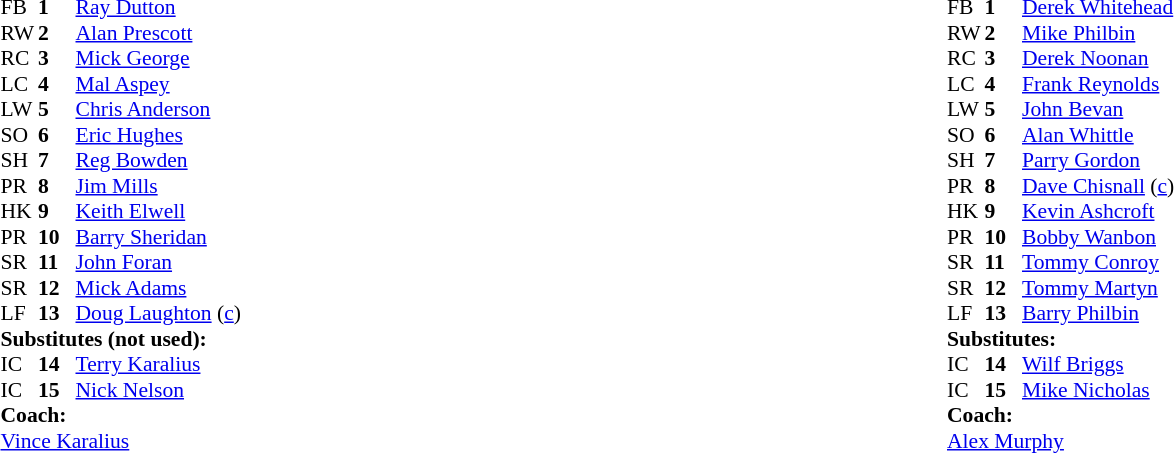<table width="100%">
<tr>
<td valign="top" width="50%"><br><table style="font-size: 90%" cellspacing="0" cellpadding="0">
<tr>
<th width="25"></th>
<th width="25"></th>
</tr>
<tr>
<td>FB</td>
<td><strong>1</strong></td>
<td><a href='#'>Ray Dutton</a></td>
</tr>
<tr>
<td>RW</td>
<td><strong>2</strong></td>
<td><a href='#'>Alan Prescott</a></td>
</tr>
<tr>
<td>RC</td>
<td><strong>3</strong></td>
<td><a href='#'>Mick George</a></td>
</tr>
<tr>
<td>LC</td>
<td><strong>4</strong></td>
<td><a href='#'>Mal Aspey</a></td>
</tr>
<tr>
<td>LW</td>
<td><strong>5</strong></td>
<td><a href='#'>Chris Anderson</a></td>
</tr>
<tr>
<td>SO</td>
<td><strong>6</strong></td>
<td><a href='#'>Eric Hughes</a></td>
</tr>
<tr>
<td>SH</td>
<td><strong>7</strong></td>
<td><a href='#'>Reg Bowden</a></td>
</tr>
<tr>
<td>PR</td>
<td><strong>8</strong></td>
<td><a href='#'>Jim Mills</a></td>
</tr>
<tr>
<td>HK</td>
<td><strong>9</strong></td>
<td><a href='#'>Keith Elwell</a></td>
</tr>
<tr>
<td>PR</td>
<td><strong>10</strong></td>
<td><a href='#'>Barry Sheridan</a></td>
</tr>
<tr>
<td>SR</td>
<td><strong>11</strong></td>
<td><a href='#'>John Foran</a></td>
</tr>
<tr>
<td>SR</td>
<td><strong>12</strong></td>
<td><a href='#'>Mick Adams</a></td>
</tr>
<tr>
<td>LF</td>
<td><strong>13</strong></td>
<td><a href='#'>Doug Laughton</a> (<a href='#'>c</a>)</td>
</tr>
<tr>
<td colspan=3><strong>Substitutes (not used):</strong></td>
</tr>
<tr>
<td>IC</td>
<td><strong>14</strong></td>
<td><a href='#'>Terry Karalius</a></td>
</tr>
<tr>
<td>IC</td>
<td><strong>15</strong></td>
<td><a href='#'>Nick Nelson</a></td>
</tr>
<tr>
<td colspan=3><strong>Coach:</strong></td>
</tr>
<tr>
<td colspan="4"><a href='#'>Vince Karalius</a></td>
</tr>
</table>
</td>
<td valign="top" width="50%"><br><table style="font-size: 90%" cellspacing="0" cellpadding="0">
<tr>
<th width="25"></th>
<th width="25"></th>
</tr>
<tr>
<td>FB</td>
<td><strong>1</strong></td>
<td><a href='#'>Derek Whitehead</a></td>
</tr>
<tr>
<td>RW</td>
<td><strong>2</strong></td>
<td><a href='#'>Mike Philbin</a></td>
</tr>
<tr>
<td>RC</td>
<td><strong>3</strong></td>
<td><a href='#'>Derek Noonan</a></td>
</tr>
<tr>
<td>LC</td>
<td><strong>4</strong></td>
<td><a href='#'>Frank Reynolds</a></td>
<td></td>
</tr>
<tr>
<td>LW</td>
<td><strong>5</strong></td>
<td><a href='#'>John Bevan</a></td>
</tr>
<tr>
<td>SO</td>
<td><strong>6</strong></td>
<td><a href='#'>Alan Whittle</a></td>
</tr>
<tr>
<td>SH</td>
<td><strong>7</strong></td>
<td><a href='#'>Parry Gordon</a></td>
</tr>
<tr>
<td>PR</td>
<td><strong>8</strong></td>
<td><a href='#'>Dave Chisnall</a> (<a href='#'>c</a>)</td>
</tr>
<tr>
<td>HK</td>
<td><strong>9</strong></td>
<td><a href='#'>Kevin Ashcroft</a></td>
</tr>
<tr>
<td>PR</td>
<td><strong>10</strong></td>
<td><a href='#'>Bobby Wanbon</a></td>
</tr>
<tr>
<td>SR</td>
<td><strong>11</strong></td>
<td><a href='#'>Tommy Conroy</a></td>
</tr>
<tr>
<td>SR</td>
<td><strong>12</strong></td>
<td><a href='#'>Tommy Martyn</a></td>
<td></td>
</tr>
<tr>
<td>LF</td>
<td><strong>13</strong></td>
<td><a href='#'>Barry Philbin</a></td>
</tr>
<tr>
<td colspan=3><strong>Substitutes:</strong></td>
</tr>
<tr>
<td>IC</td>
<td><strong>14</strong></td>
<td><a href='#'>Wilf Briggs</a></td>
<td></td>
</tr>
<tr>
<td>IC</td>
<td><strong>15</strong></td>
<td><a href='#'>Mike Nicholas</a></td>
<td></td>
</tr>
<tr>
<td colspan=3><strong>Coach:</strong></td>
</tr>
<tr>
<td colspan="4"><a href='#'>Alex Murphy</a></td>
</tr>
</table>
</td>
</tr>
</table>
